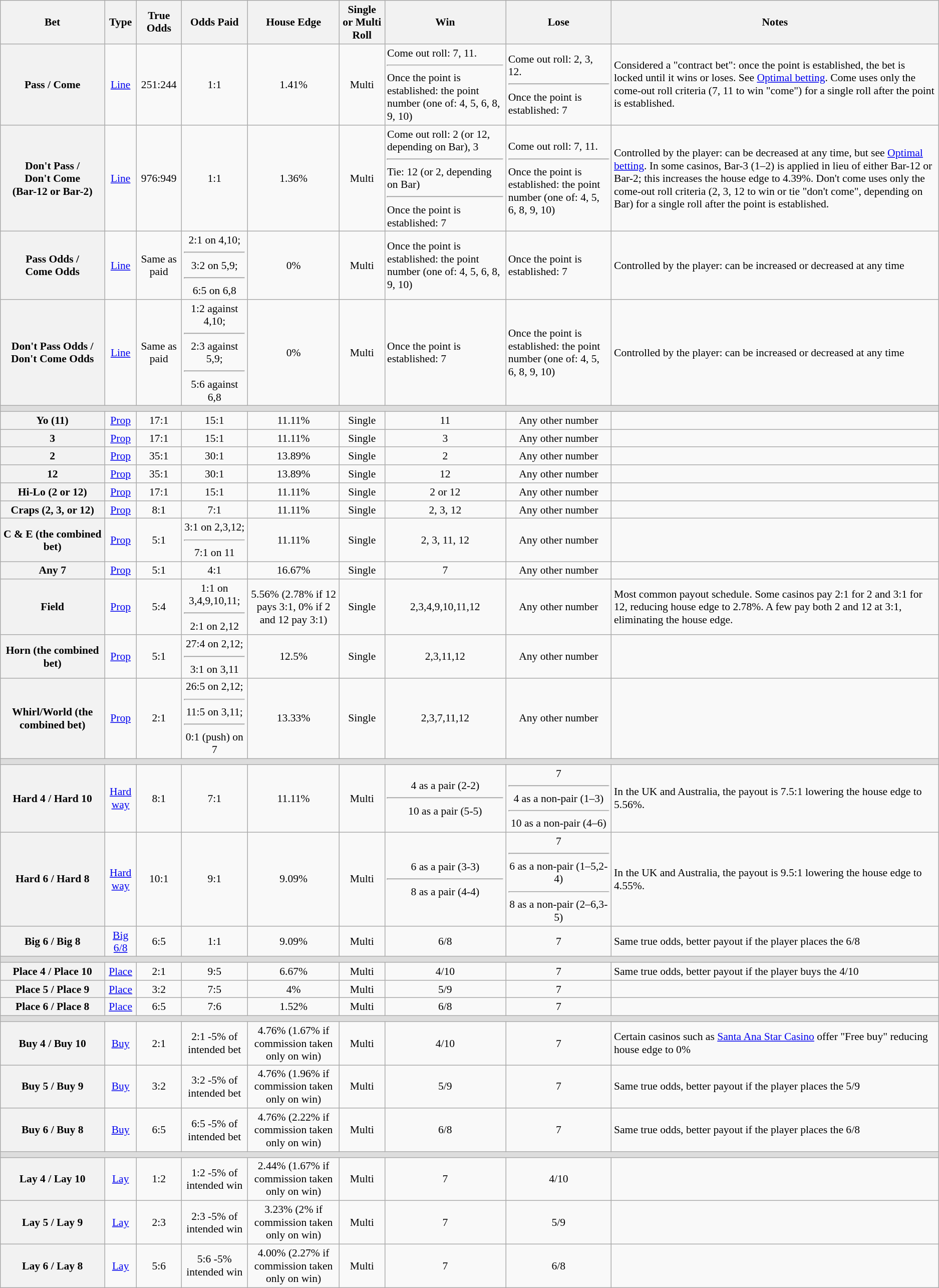<table class="wikitable sortable sticky-header" style="font-size:90%;text-align:center;">
<tr>
<th>Bet</th>
<th>Type</th>
<th>True Odds</th>
<th>Odds Paid</th>
<th>House Edge</th>
<th>Single or Multi Roll</th>
<th>Win</th>
<th>Lose</th>
<th class="unsortable">Notes</th>
</tr>
<tr>
<th>Pass / Come</th>
<td><a href='#'>Line</a></td>
<td>251:244</td>
<td>1:1</td>
<td>1.41%</td>
<td>Multi</td>
<td style="text-align:left;">Come out roll: 7, 11.<hr>Once the point is established: the point number (one of: 4, 5, 6, 8, 9, 10)</td>
<td style="text-align:left;">Come out roll: 2, 3, 12.<hr>Once the point is established: 7</td>
<td style="text-align:left;">Considered a "contract bet": once the point is established, the bet is locked until it wins or loses. See <a href='#'>Optimal betting</a>. Come uses only the come-out roll criteria (7, 11 to win "come") for a single roll after the point is established.</td>
</tr>
<tr>
<th>Don't Pass / Don't Come<br>(Bar-12 or Bar-2)</th>
<td><a href='#'>Line</a></td>
<td>976:949</td>
<td>1:1</td>
<td>1.36%</td>
<td>Multi</td>
<td style="text-align:left;">Come out roll: 2 (or 12, depending on Bar), 3<hr>Tie: 12 (or 2, depending on Bar)<hr>Once the point is established: 7</td>
<td style="text-align:left;">Come out roll: 7, 11.<hr>Once the point is established: the point number (one of: 4, 5, 6, 8, 9, 10)</td>
<td style="text-align:left;">Controlled by the player: can be decreased at any time, but see <a href='#'>Optimal betting</a>. In some casinos, Bar-3 (1–2) is applied in lieu of either Bar-12 or Bar-2; this increases the house edge to 4.39%. Don't come uses only the come-out roll criteria (2, 3, 12 to win or tie "don't come", depending on Bar) for a single roll after the point is established.</td>
</tr>
<tr>
<th>Pass Odds / Come Odds</th>
<td><a href='#'>Line</a></td>
<td>Same as paid</td>
<td>2:1 on 4,10;<hr>3:2 on 5,9;<hr>6:5 on 6,8</td>
<td>0%</td>
<td>Multi</td>
<td style="text-align:left;">Once the point is established: the point number (one of: 4, 5, 6, 8, 9, 10)</td>
<td style="text-align:left;">Once the point is established: 7</td>
<td style="text-align:left;">Controlled by the player: can be increased or decreased at any time</td>
</tr>
<tr>
<th>Don't Pass Odds / Don't Come Odds</th>
<td><a href='#'>Line</a></td>
<td>Same as paid</td>
<td>1:2 against 4,10;<hr>2:3 against 5,9;<hr>5:6 against 6,8</td>
<td>0%</td>
<td>Multi</td>
<td style="text-align:left;">Once the point is established: 7</td>
<td style="text-align:left;">Once the point is established: the point number (one of: 4, 5, 6, 8, 9, 10)</td>
<td style="text-align:left;">Controlled by the player: can be increased or decreased at any time</td>
</tr>
<tr>
<td colspan=9 style="font-size:10%;background:#ddd;"> </td>
</tr>
<tr>
<th>Yo (11)</th>
<td><a href='#'>Prop</a></td>
<td>17:1</td>
<td>15:1</td>
<td>11.11%</td>
<td>Single</td>
<td>11</td>
<td>Any other number</td>
<td style="text-align:left;"></td>
</tr>
<tr>
<th>3</th>
<td><a href='#'>Prop</a></td>
<td>17:1</td>
<td>15:1</td>
<td>11.11%</td>
<td>Single</td>
<td>3</td>
<td>Any other number</td>
<td style="text-align:left;"></td>
</tr>
<tr>
<th>2</th>
<td><a href='#'>Prop</a></td>
<td>35:1</td>
<td>30:1</td>
<td>13.89%</td>
<td>Single</td>
<td>2</td>
<td>Any other number</td>
<td style="text-align:left;"></td>
</tr>
<tr>
<th>12</th>
<td><a href='#'>Prop</a></td>
<td>35:1</td>
<td>30:1</td>
<td>13.89%</td>
<td>Single</td>
<td>12</td>
<td>Any other number</td>
<td style="text-align:left;"></td>
</tr>
<tr>
<th>Hi-Lo (2 or 12)</th>
<td><a href='#'>Prop</a></td>
<td>17:1</td>
<td>15:1</td>
<td>11.11%</td>
<td>Single</td>
<td>2 or 12</td>
<td>Any other number</td>
<td style="text-align:left;"></td>
</tr>
<tr>
<th>Craps (2, 3, or 12)</th>
<td><a href='#'>Prop</a></td>
<td>8:1</td>
<td>7:1</td>
<td>11.11%</td>
<td>Single</td>
<td>2, 3, 12</td>
<td>Any other number</td>
<td style="text-align:left;"></td>
</tr>
<tr>
<th>C & E (the combined bet)</th>
<td><a href='#'>Prop</a></td>
<td>5:1</td>
<td>3:1 on 2,3,12;<hr>7:1 on 11</td>
<td>11.11%</td>
<td>Single</td>
<td>2, 3, 11, 12</td>
<td>Any other number</td>
<td style="text-align:left;"></td>
</tr>
<tr>
<th>Any 7</th>
<td><a href='#'>Prop</a></td>
<td>5:1</td>
<td>4:1</td>
<td>16.67%</td>
<td>Single</td>
<td>7</td>
<td>Any other number</td>
<td></td>
</tr>
<tr>
<th>Field</th>
<td><a href='#'>Prop</a></td>
<td>5:4</td>
<td>1:1 on 3,4,9,10,11;<hr>2:1 on 2,12</td>
<td>5.56% (2.78% if 12 pays 3:1, 0% if 2 and 12 pay 3:1)</td>
<td>Single</td>
<td>2,3,4,9,10,11,12</td>
<td>Any other number</td>
<td style="text-align:left;">Most common payout schedule. Some casinos pay 2:1 for 2 and 3:1 for 12, reducing house edge to 2.78%. A few pay both 2 and 12 at 3:1, eliminating the house edge.</td>
</tr>
<tr>
<th>Horn (the combined bet)</th>
<td><a href='#'>Prop</a></td>
<td>5:1</td>
<td>27:4 on 2,12;<hr>3:1 on 3,11</td>
<td>12.5%</td>
<td>Single</td>
<td>2,3,11,12</td>
<td>Any other number</td>
<td style="text-align:left;"></td>
</tr>
<tr>
<th>Whirl/World (the combined bet)</th>
<td><a href='#'>Prop</a></td>
<td>2:1</td>
<td>26:5 on 2,12;<hr>11:5 on 3,11;<hr>0:1 (push) on 7</td>
<td>13.33%</td>
<td>Single</td>
<td>2,3,7,11,12</td>
<td>Any other number</td>
<td style="text-align:left;"></td>
</tr>
<tr>
<td colspan=9 style="font-size:10%;background:#ddd;"> </td>
</tr>
<tr>
<th>Hard 4 / Hard 10</th>
<td><a href='#'>Hard way</a></td>
<td>8:1</td>
<td>7:1</td>
<td>11.11%</td>
<td>Multi</td>
<td>4 as a pair (2-2)<hr>10 as a pair (5-5)</td>
<td>7<hr>4 as a non-pair (1–3)<hr>10 as a non-pair (4–6)</td>
<td style="text-align:left;">In the UK and Australia, the payout is 7.5:1 lowering the house edge to 5.56%.</td>
</tr>
<tr>
<th>Hard 6 / Hard 8</th>
<td><a href='#'>Hard way</a></td>
<td>10:1</td>
<td>9:1</td>
<td>9.09%</td>
<td>Multi</td>
<td>6 as a pair (3-3)<hr>8 as a pair (4-4)</td>
<td>7<hr>6 as a non-pair (1–5,2-4)<hr>8 as a non-pair (2–6,3-5)</td>
<td style="text-align:left;">In the UK and Australia, the payout is 9.5:1 lowering the house edge to 4.55%.</td>
</tr>
<tr>
<th>Big 6 / Big 8</th>
<td><a href='#'>Big 6/8</a></td>
<td>6:5</td>
<td>1:1</td>
<td>9.09%</td>
<td>Multi</td>
<td>6/8</td>
<td>7</td>
<td style="text-align:left;">Same true odds, better payout if the player places the 6/8</td>
</tr>
<tr>
<td colspan=9 style="font-size:10%;background:#ddd;"> </td>
</tr>
<tr>
<th>Place 4 / Place 10</th>
<td><a href='#'>Place</a></td>
<td>2:1</td>
<td>9:5</td>
<td>6.67%</td>
<td>Multi</td>
<td>4/10</td>
<td>7</td>
<td style="text-align:left;">Same true odds, better payout if the player buys the 4/10</td>
</tr>
<tr>
<th>Place 5 / Place 9</th>
<td><a href='#'>Place</a></td>
<td>3:2</td>
<td>7:5</td>
<td>4%</td>
<td>Multi</td>
<td>5/9</td>
<td>7</td>
<td style="text-align:left;"></td>
</tr>
<tr>
<th>Place 6 / Place 8</th>
<td><a href='#'>Place</a></td>
<td>6:5</td>
<td>7:6</td>
<td>1.52%</td>
<td>Multi</td>
<td>6/8</td>
<td>7</td>
<td style="text-align:left;"></td>
</tr>
<tr>
<td colspan=9 style="font-size:10%;background:#ddd;"> </td>
</tr>
<tr>
<th>Buy 4 / Buy 10</th>
<td><a href='#'>Buy</a></td>
<td>2:1</td>
<td>2:1 -5% of intended bet</td>
<td>4.76% (1.67% if commission taken only on win)</td>
<td>Multi</td>
<td>4/10</td>
<td>7</td>
<td style="text-align:left;">Certain casinos such as <a href='#'>Santa Ana Star Casino</a> offer "Free buy" reducing house edge to 0%</td>
</tr>
<tr>
<th>Buy 5 / Buy 9</th>
<td><a href='#'>Buy</a></td>
<td>3:2</td>
<td>3:2 -5% of intended bet</td>
<td>4.76% (1.96% if commission taken only on win)</td>
<td>Multi</td>
<td>5/9</td>
<td>7</td>
<td style="text-align:left;">Same true odds, better payout if the player places the 5/9</td>
</tr>
<tr>
<th>Buy 6 / Buy 8</th>
<td><a href='#'>Buy</a></td>
<td>6:5</td>
<td>6:5 -5% of intended bet</td>
<td>4.76% (2.22% if commission taken only on win)</td>
<td>Multi</td>
<td>6/8</td>
<td>7</td>
<td style="text-align:left;">Same true odds, better payout if the player places the 6/8</td>
</tr>
<tr>
<td colspan=9 style="font-size:10%;background:#ddd;"> </td>
</tr>
<tr>
<th>Lay 4 / Lay 10</th>
<td><a href='#'>Lay</a></td>
<td>1:2</td>
<td>1:2 -5% of intended win</td>
<td>2.44% (1.67% if commission taken only on win)</td>
<td>Multi</td>
<td>7</td>
<td>4/10</td>
<td style="text-align:left;"></td>
</tr>
<tr>
<th>Lay 5 / Lay 9</th>
<td><a href='#'>Lay</a></td>
<td>2:3</td>
<td>2:3 -5% of intended win</td>
<td>3.23% (2% if commission taken only on win)</td>
<td>Multi</td>
<td>7</td>
<td>5/9</td>
<td style="text-align:left;"></td>
</tr>
<tr>
<th>Lay 6 / Lay 8</th>
<td><a href='#'>Lay</a></td>
<td>5:6</td>
<td>5:6 -5% intended win</td>
<td>4.00% (2.27% if commission taken only on win)</td>
<td>Multi</td>
<td>7</td>
<td>6/8</td>
<td style="text-align:left;"></td>
</tr>
</table>
